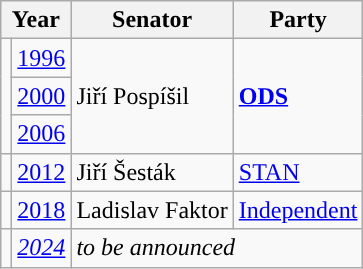<table class="wikitable">
<tr>
<th colspan="2">Year</th>
<th>Senator</th>
<th>Party</th>
</tr>
<tr>
<td rowspan="3" style="background-color:"></td>
<td><a href='#'>1996</a></td>
<td rowspan="3">Jiří Pospíšil</td>
<td rowspan="3"><a href='#'><strong>ODS</strong></a></td>
</tr>
<tr>
<td><a href='#'>2000</a></td>
</tr>
<tr>
<td><a href='#'>2006</a></td>
</tr>
<tr>
<td style="background-color:"></td>
<td><a href='#'>2012</a></td>
<td>Jiří Šesták</td>
<td><a href='#'>STAN</a></td>
</tr>
<tr>
<td style="background-color:"></td>
<td><a href='#'>2018</a></td>
<td>Ladislav Faktor</td>
<td><a href='#'>Independent</a></td>
</tr>
<tr>
<td></td>
<td><em><a href='#'>2024</a></em></td>
<td colspan="2"><em>to be announced</em></td>
</tr>
</table>
